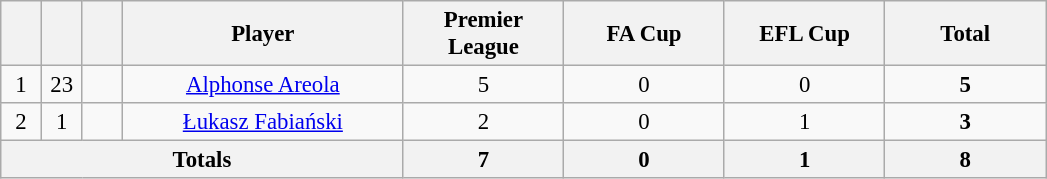<table class="wikitable sortable" style="font-size: 95%; text-align: center;">
<tr>
<th width=20></th>
<th width=20></th>
<th width=20></th>
<th width=180>Player</th>
<th width=100>Premier League</th>
<th width=100>FA Cup</th>
<th width=100>EFL Cup</th>
<th width=100>Total</th>
</tr>
<tr>
<td>1</td>
<td>23</td>
<td></td>
<td><a href='#'>Alphonse Areola</a></td>
<td>5</td>
<td>0</td>
<td>0</td>
<td><strong>5</strong></td>
</tr>
<tr>
<td>2</td>
<td>1</td>
<td></td>
<td><a href='#'>Łukasz Fabiański</a></td>
<td>2</td>
<td>0</td>
<td>1</td>
<td><strong>3</strong></td>
</tr>
<tr>
<th colspan="4"><strong>Totals</strong></th>
<th>7</th>
<th>0</th>
<th>1</th>
<th>8</th>
</tr>
</table>
